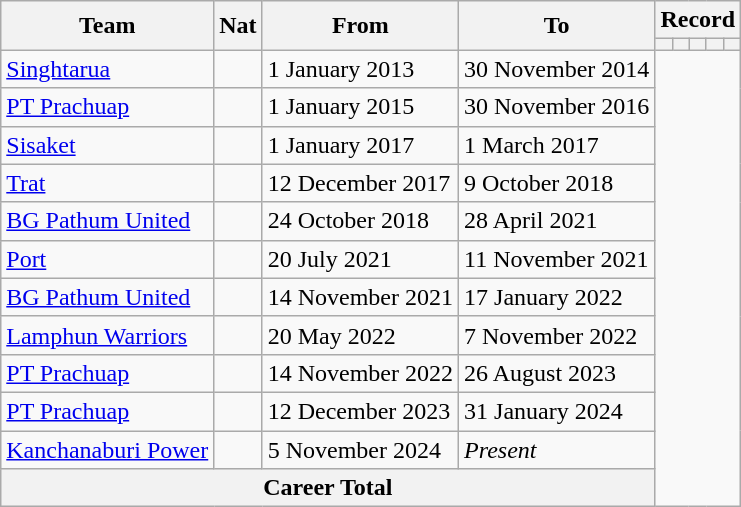<table class="wikitable" style="text-align: center">
<tr>
<th rowspan="2">Team</th>
<th rowspan="2">Nat</th>
<th rowspan="2">From</th>
<th rowspan="2">To</th>
<th colspan="5">Record</th>
</tr>
<tr>
<th></th>
<th></th>
<th></th>
<th></th>
<th></th>
</tr>
<tr>
<td align="left"><a href='#'>Singhtarua</a></td>
<td></td>
<td align="left">1 January 2013</td>
<td align="left">30 November 2014<br></td>
</tr>
<tr>
<td align="left"><a href='#'>PT Prachuap</a></td>
<td></td>
<td align="left">1 January 2015</td>
<td align="left">30 November 2016<br></td>
</tr>
<tr>
<td align="left"><a href='#'>Sisaket</a></td>
<td></td>
<td align="left">1 January 2017</td>
<td align="left">1 March 2017<br></td>
</tr>
<tr>
<td align="left"><a href='#'>Trat</a></td>
<td></td>
<td align="left">12 December 2017</td>
<td align="left">9 October 2018<br></td>
</tr>
<tr>
<td align="left"><a href='#'>BG Pathum United</a></td>
<td></td>
<td align="left">24 October 2018</td>
<td align="left">28 April 2021<br></td>
</tr>
<tr>
<td align="left"><a href='#'>Port</a></td>
<td></td>
<td align="left">20 July 2021</td>
<td align="left">11 November 2021<br></td>
</tr>
<tr>
<td align="left"><a href='#'>BG Pathum United</a></td>
<td></td>
<td align="left">14 November 2021</td>
<td align="left">17 January 2022<br></td>
</tr>
<tr>
<td align="left"><a href='#'>Lamphun Warriors</a></td>
<td></td>
<td align="left">20 May 2022</td>
<td align="left">7 November 2022<br></td>
</tr>
<tr>
<td align="left"><a href='#'>PT Prachuap</a></td>
<td></td>
<td align="left">14 November 2022</td>
<td align="left">26 August 2023<br></td>
</tr>
<tr>
<td align="left"><a href='#'>PT Prachuap</a></td>
<td></td>
<td align="left">12 December 2023</td>
<td align="left">31 January 2024<br></td>
</tr>
<tr>
<td align="left"><a href='#'>Kanchanaburi Power</a></td>
<td></td>
<td align="left">5 November 2024</td>
<td align="left"><em>Present</em><br></td>
</tr>
<tr>
<th colspan="4">Career Total<br></th>
</tr>
</table>
